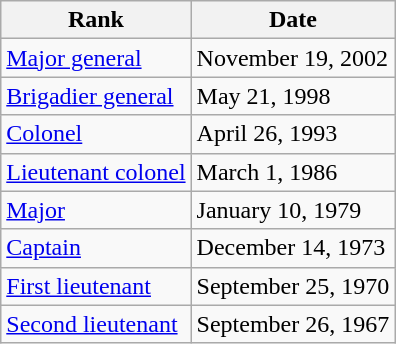<table class="wikitable">
<tr>
<th>Rank</th>
<th>Date</th>
</tr>
<tr>
<td> <a href='#'>Major general</a></td>
<td>November 19, 2002</td>
</tr>
<tr>
<td> <a href='#'>Brigadier general</a></td>
<td>May 21, 1998</td>
</tr>
<tr>
<td> <a href='#'>Colonel</a></td>
<td>April 26, 1993</td>
</tr>
<tr>
<td> <a href='#'>Lieutenant colonel</a></td>
<td>March 1, 1986</td>
</tr>
<tr>
<td> <a href='#'>Major</a></td>
<td>January 10, 1979</td>
</tr>
<tr>
<td> <a href='#'>Captain</a></td>
<td>December 14, 1973</td>
</tr>
<tr>
<td> <a href='#'>First lieutenant</a></td>
<td>September 25, 1970</td>
</tr>
<tr>
<td> <a href='#'>Second lieutenant</a></td>
<td>September 26, 1967</td>
</tr>
</table>
